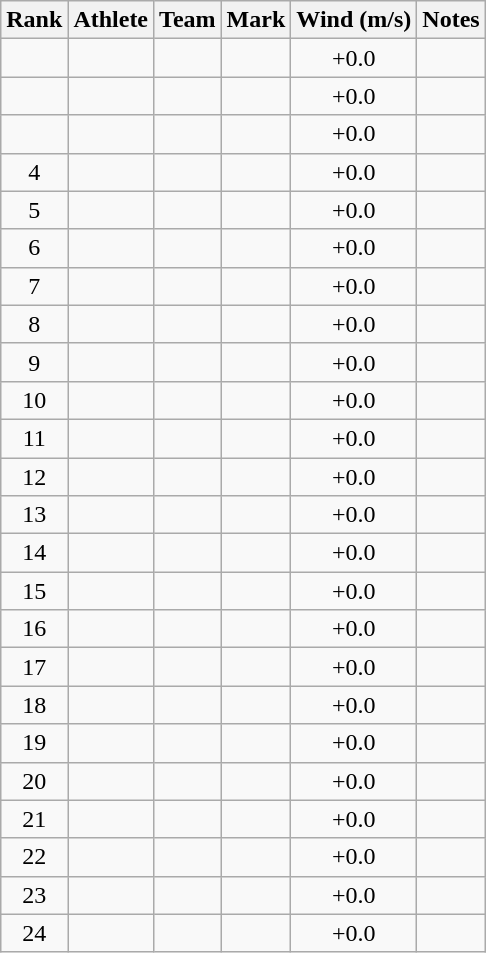<table class="wikitable sortable" style="text-align:center">
<tr>
<th>Rank</th>
<th>Athlete</th>
<th>Team</th>
<th>Mark</th>
<th>Wind (m/s)</th>
<th>Notes</th>
</tr>
<tr>
<td></td>
<td align=left></td>
<td></td>
<td><strong></strong></td>
<td>+0.0</td>
<td></td>
</tr>
<tr>
<td></td>
<td align=left></td>
<td></td>
<td><strong></strong></td>
<td>+0.0</td>
<td></td>
</tr>
<tr>
<td></td>
<td align=left></td>
<td></td>
<td><strong></strong></td>
<td>+0.0</td>
<td></td>
</tr>
<tr>
<td>4</td>
<td align=left></td>
<td></td>
<td><strong></strong></td>
<td>+0.0</td>
<td></td>
</tr>
<tr>
<td>5</td>
<td align=left></td>
<td></td>
<td><strong></strong></td>
<td>+0.0</td>
<td></td>
</tr>
<tr>
<td>6</td>
<td align=left></td>
<td></td>
<td><strong></strong></td>
<td>+0.0</td>
<td></td>
</tr>
<tr>
<td>7</td>
<td align=left></td>
<td></td>
<td><strong></strong></td>
<td>+0.0</td>
<td></td>
</tr>
<tr>
<td>8</td>
<td align=left></td>
<td></td>
<td><strong></strong></td>
<td>+0.0</td>
<td></td>
</tr>
<tr>
<td>9</td>
<td align=left></td>
<td></td>
<td><strong></strong></td>
<td>+0.0</td>
<td></td>
</tr>
<tr>
<td>10</td>
<td align=left></td>
<td></td>
<td><strong></strong></td>
<td>+0.0</td>
<td></td>
</tr>
<tr>
<td>11</td>
<td align=left></td>
<td></td>
<td><strong></strong></td>
<td>+0.0</td>
<td></td>
</tr>
<tr>
<td>12</td>
<td align=left></td>
<td></td>
<td><strong></strong></td>
<td>+0.0</td>
<td></td>
</tr>
<tr>
<td>13</td>
<td align=left></td>
<td></td>
<td><strong></strong></td>
<td>+0.0</td>
<td></td>
</tr>
<tr>
<td>14</td>
<td align=left></td>
<td></td>
<td><strong></strong></td>
<td>+0.0</td>
<td></td>
</tr>
<tr>
<td>15</td>
<td align=left></td>
<td></td>
<td><strong></strong></td>
<td>+0.0</td>
<td></td>
</tr>
<tr>
<td>16</td>
<td align=left></td>
<td></td>
<td><strong></strong></td>
<td>+0.0</td>
<td></td>
</tr>
<tr>
<td>17</td>
<td align=left></td>
<td></td>
<td><strong></strong></td>
<td>+0.0</td>
<td></td>
</tr>
<tr>
<td>18</td>
<td align=left></td>
<td></td>
<td><strong></strong></td>
<td>+0.0</td>
<td></td>
</tr>
<tr>
<td>19</td>
<td align=left></td>
<td></td>
<td><strong></strong></td>
<td>+0.0</td>
<td></td>
</tr>
<tr>
<td>20</td>
<td align=left></td>
<td></td>
<td><strong></strong></td>
<td>+0.0</td>
<td></td>
</tr>
<tr>
<td>21</td>
<td align=left></td>
<td></td>
<td><strong></strong></td>
<td>+0.0</td>
<td></td>
</tr>
<tr>
<td>22</td>
<td align=left></td>
<td></td>
<td><strong></strong></td>
<td>+0.0</td>
<td></td>
</tr>
<tr>
<td>23</td>
<td align=left></td>
<td></td>
<td><strong></strong></td>
<td>+0.0</td>
<td></td>
</tr>
<tr>
<td>24</td>
<td align=left></td>
<td></td>
<td><strong></strong></td>
<td>+0.0</td>
<td></td>
</tr>
</table>
